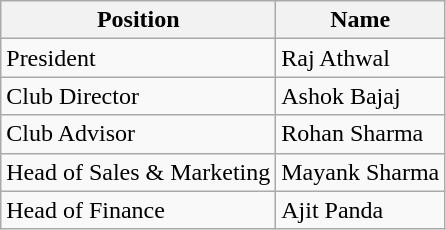<table class="wikitable">
<tr>
<th>Position</th>
<th>Name</th>
</tr>
<tr>
<td>President</td>
<td> Raj Athwal</td>
</tr>
<tr>
<td>Club Director</td>
<td> Ashok Bajaj</td>
</tr>
<tr>
<td>Club Advisor</td>
<td> Rohan Sharma</td>
</tr>
<tr>
<td>Head of Sales & Marketing</td>
<td> Mayank Sharma</td>
</tr>
<tr>
<td>Head of Finance</td>
<td> Ajit Panda</td>
</tr>
</table>
